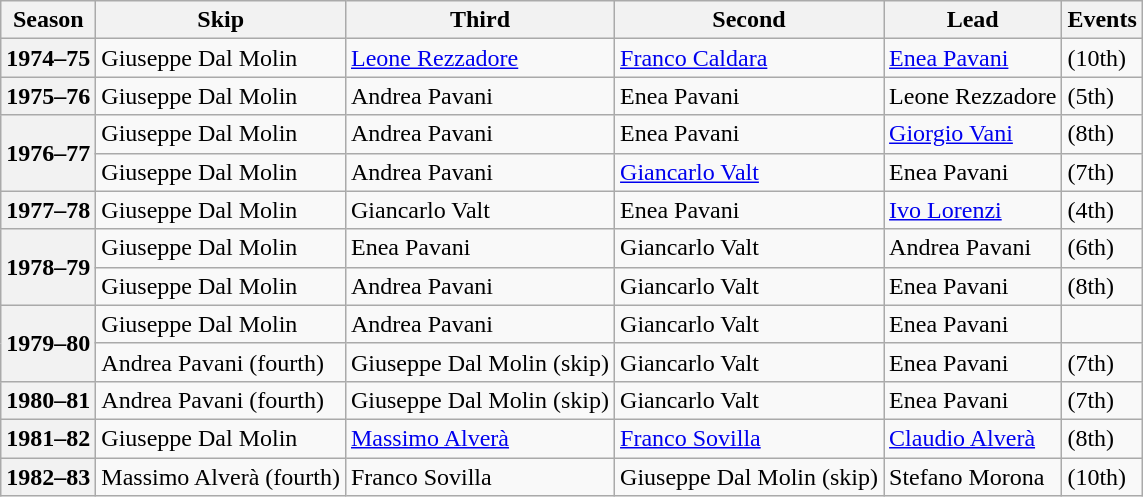<table class="wikitable">
<tr>
<th scope="col">Season</th>
<th scope="col">Skip</th>
<th scope="col">Third</th>
<th scope="col">Second</th>
<th scope="col">Lead</th>
<th scope="col">Events</th>
</tr>
<tr>
<th scope="row">1974–75</th>
<td>Giuseppe Dal Molin</td>
<td><a href='#'>Leone Rezzadore</a></td>
<td><a href='#'>Franco Caldara</a></td>
<td><a href='#'>Enea Pavani</a></td>
<td> (10th)</td>
</tr>
<tr>
<th scope="row">1975–76</th>
<td>Giuseppe Dal Molin</td>
<td>Andrea Pavani</td>
<td>Enea Pavani</td>
<td>Leone Rezzadore</td>
<td> (5th)</td>
</tr>
<tr>
<th scope="row" rowspan=2>1976–77</th>
<td>Giuseppe Dal Molin</td>
<td>Andrea Pavani</td>
<td>Enea Pavani</td>
<td><a href='#'>Giorgio Vani</a></td>
<td> (8th)</td>
</tr>
<tr>
<td>Giuseppe Dal Molin</td>
<td>Andrea Pavani</td>
<td><a href='#'>Giancarlo Valt</a></td>
<td>Enea Pavani</td>
<td> (7th)</td>
</tr>
<tr>
<th scope="row">1977–78</th>
<td>Giuseppe Dal Molin</td>
<td>Giancarlo Valt</td>
<td>Enea Pavani</td>
<td><a href='#'>Ivo Lorenzi</a></td>
<td> (4th)</td>
</tr>
<tr>
<th scope="row" rowspan=2>1978–79</th>
<td>Giuseppe Dal Molin</td>
<td>Enea Pavani</td>
<td>Giancarlo Valt</td>
<td>Andrea Pavani</td>
<td> (6th)</td>
</tr>
<tr>
<td>Giuseppe Dal Molin</td>
<td>Andrea Pavani</td>
<td>Giancarlo Valt</td>
<td>Enea Pavani</td>
<td> (8th)</td>
</tr>
<tr>
<th scope="row" rowspan=2>1979–80</th>
<td>Giuseppe Dal Molin</td>
<td>Andrea Pavani</td>
<td>Giancarlo Valt</td>
<td>Enea Pavani</td>
<td> </td>
</tr>
<tr>
<td>Andrea Pavani (fourth)</td>
<td>Giuseppe Dal Molin (skip)</td>
<td>Giancarlo Valt</td>
<td>Enea Pavani</td>
<td> (7th)</td>
</tr>
<tr>
<th scope="row">1980–81</th>
<td>Andrea Pavani (fourth)</td>
<td>Giuseppe Dal Molin (skip)</td>
<td>Giancarlo Valt</td>
<td>Enea Pavani</td>
<td> (7th)</td>
</tr>
<tr>
<th scope="row">1981–82</th>
<td>Giuseppe Dal Molin</td>
<td><a href='#'>Massimo Alverà</a></td>
<td><a href='#'>Franco Sovilla</a></td>
<td><a href='#'>Claudio Alverà</a></td>
<td> (8th)</td>
</tr>
<tr>
<th scope="row">1982–83</th>
<td>Massimo Alverà (fourth)</td>
<td>Franco Sovilla</td>
<td>Giuseppe Dal Molin (skip)</td>
<td>Stefano Morona</td>
<td> (10th)</td>
</tr>
</table>
